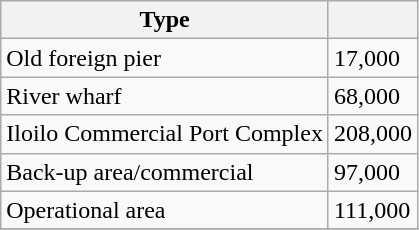<table class="wikitable">
<tr>
<th>Type</th>
<th></th>
</tr>
<tr>
<td>Old foreign pier</td>
<td>17,000</td>
</tr>
<tr>
<td>River wharf</td>
<td>68,000</td>
</tr>
<tr>
<td>Iloilo Commercial Port Complex</td>
<td>208,000</td>
</tr>
<tr>
<td>Back-up area/commercial</td>
<td>97,000</td>
</tr>
<tr>
<td>Operational area</td>
<td>111,000</td>
</tr>
<tr>
</tr>
</table>
